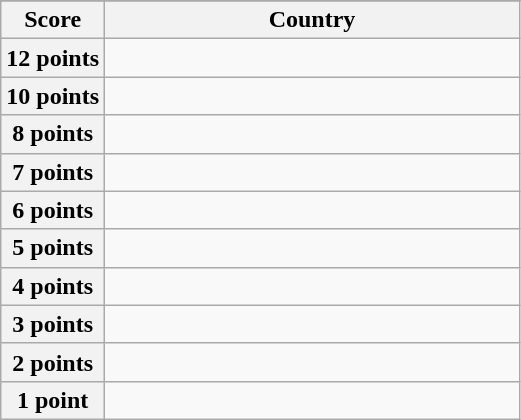<table class="wikitable">
<tr>
</tr>
<tr>
<th scope="col" width="20%">Score</th>
<th scope="col">Country</th>
</tr>
<tr>
<th scope="row">12 points</th>
<td></td>
</tr>
<tr>
<th scope="row">10 points</th>
<td></td>
</tr>
<tr>
<th scope="row">8 points</th>
<td></td>
</tr>
<tr>
<th scope="row">7 points</th>
<td></td>
</tr>
<tr>
<th scope="row">6 points</th>
<td></td>
</tr>
<tr>
<th scope="row">5 points</th>
<td></td>
</tr>
<tr>
<th scope="row">4 points</th>
<td></td>
</tr>
<tr>
<th scope="row">3 points</th>
<td></td>
</tr>
<tr>
<th scope="row">2 points</th>
<td></td>
</tr>
<tr>
<th scope="row">1 point</th>
<td></td>
</tr>
</table>
